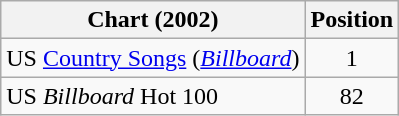<table class="wikitable sortable">
<tr>
<th scope="col">Chart (2002)</th>
<th scope="col">Position</th>
</tr>
<tr>
<td>US <a href='#'>Country Songs</a> (<em><a href='#'>Billboard</a></em>)</td>
<td align="center">1</td>
</tr>
<tr>
<td>US <em>Billboard</em> Hot 100</td>
<td align="center">82</td>
</tr>
</table>
